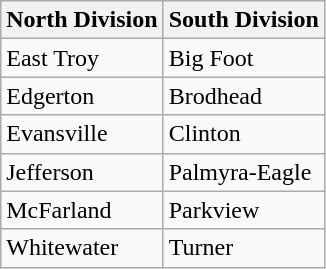<table class="wikitable">
<tr>
<th>North Division</th>
<th>South Division</th>
</tr>
<tr>
<td>East Troy</td>
<td>Big Foot</td>
</tr>
<tr>
<td>Edgerton</td>
<td>Brodhead</td>
</tr>
<tr>
<td>Evansville</td>
<td>Clinton</td>
</tr>
<tr>
<td>Jefferson</td>
<td>Palmyra-Eagle</td>
</tr>
<tr>
<td>McFarland</td>
<td>Parkview</td>
</tr>
<tr>
<td>Whitewater</td>
<td>Turner</td>
</tr>
</table>
